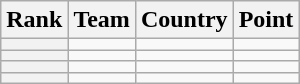<table class="wikitable sortable">
<tr>
<th>Rank</th>
<th>Team</th>
<th>Country</th>
<th>Point</th>
</tr>
<tr>
<th></th>
<td></td>
<td></td>
<td></td>
</tr>
<tr>
<th></th>
<td></td>
<td></td>
<td></td>
</tr>
<tr>
<th></th>
<td></td>
<td></td>
<td></td>
</tr>
<tr>
<th></th>
<td></td>
<td></td>
<td></td>
</tr>
</table>
